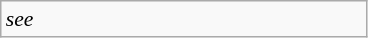<table class="wikitable floatleft" style="font-size: 0.9em; width: 245px; margin-right: 20px">
<tr>
<td><em>see </em></td>
</tr>
</table>
